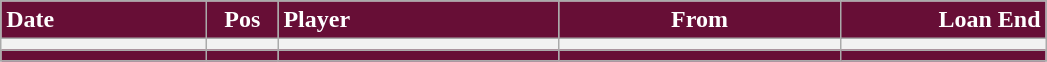<table class="wikitable">
<tr>
<th style="background:#670E36; color:#ffffff; text-align:left; width:130px">Date</th>
<th style="background:#670E36; color:#ffffff; text-align:center; width:40px">Pos</th>
<th style="background:#670E36; color:#ffffff; text-align:left; width:180px">Player</th>
<th style="background:#670E36; color:#ffffff; text-align:center; width:180px">From</th>
<th style="background:#670E36; color:#ffffff; text-align:right; width:130px">Loan End</th>
</tr>
<tr>
<th></th>
<th></th>
<th></th>
<th></th>
<th></th>
</tr>
<tr>
<th style="background:#670E36;"></th>
<th style="background:#670E36;"></th>
<th style="background:#670E36;"></th>
<th style="background:#670E36;"></th>
<th style="background:#670E36;"></th>
</tr>
</table>
